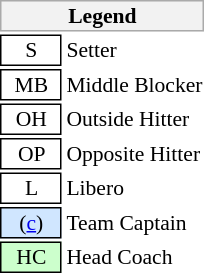<table class="toccolours" style="float: right; font-size: 90%; white-space: nowrap; valign: middle">
<tr>
<th colspan="6" style="background-color: #F2F2F2; border: 1px solid #AAAAAA;">Legend</th>
</tr>
<tr>
<td style="border: 1px solid black;" align=center>  S  </td>
<td>Setter</td>
</tr>
<tr>
<td style="border: 1px solid black;" align=center>  MB  </td>
<td>Middle Blocker</td>
</tr>
<tr>
<td style="border: 1px solid black;" align=center>  OH  </td>
<td>Outside Hitter</td>
</tr>
<tr>
<td style="border: 1px solid black;" align=center>  OP  </td>
<td>Opposite Hitter</td>
</tr>
<tr>
<td style="border: 1px solid black;" align=center>  L  </td>
<td>Libero</td>
</tr>
<tr>
<td style="background: #D0E6FF; border: 1px solid black" align=center> (<a href='#'>c</a>) </td>
<td>Team Captain</td>
</tr>
<tr>
<td style="background: #ccffcc; border: 1px solid black" align=center> HC </td>
<td>Head Coach</td>
</tr>
<tr>
</tr>
</table>
